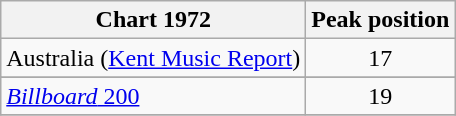<table class="wikitable">
<tr>
<th>Chart 1972</th>
<th>Peak position</th>
</tr>
<tr>
<td>Australia (<a href='#'>Kent Music Report</a>)</td>
<td style="text-align:center;">17</td>
</tr>
<tr>
</tr>
<tr>
<td><a href='#'><em>Billboard</em> 200</a></td>
<td align="center">19</td>
</tr>
<tr>
</tr>
</table>
